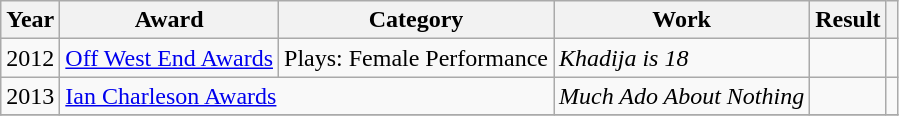<table class="wikitable plainrowheaders">
<tr>
<th>Year</th>
<th>Award</th>
<th>Category</th>
<th>Work</th>
<th>Result</th>
<th></th>
</tr>
<tr>
<td>2012</td>
<td><a href='#'>Off West End Awards</a></td>
<td>Plays: Female Performance</td>
<td><em>Khadija is 18</em></td>
<td></td>
<td></td>
</tr>
<tr>
<td>2013</td>
<td colspan="2"><a href='#'>Ian Charleson Awards</a></td>
<td><em>Much Ado About Nothing</em></td>
<td></td>
<td></td>
</tr>
<tr>
</tr>
</table>
